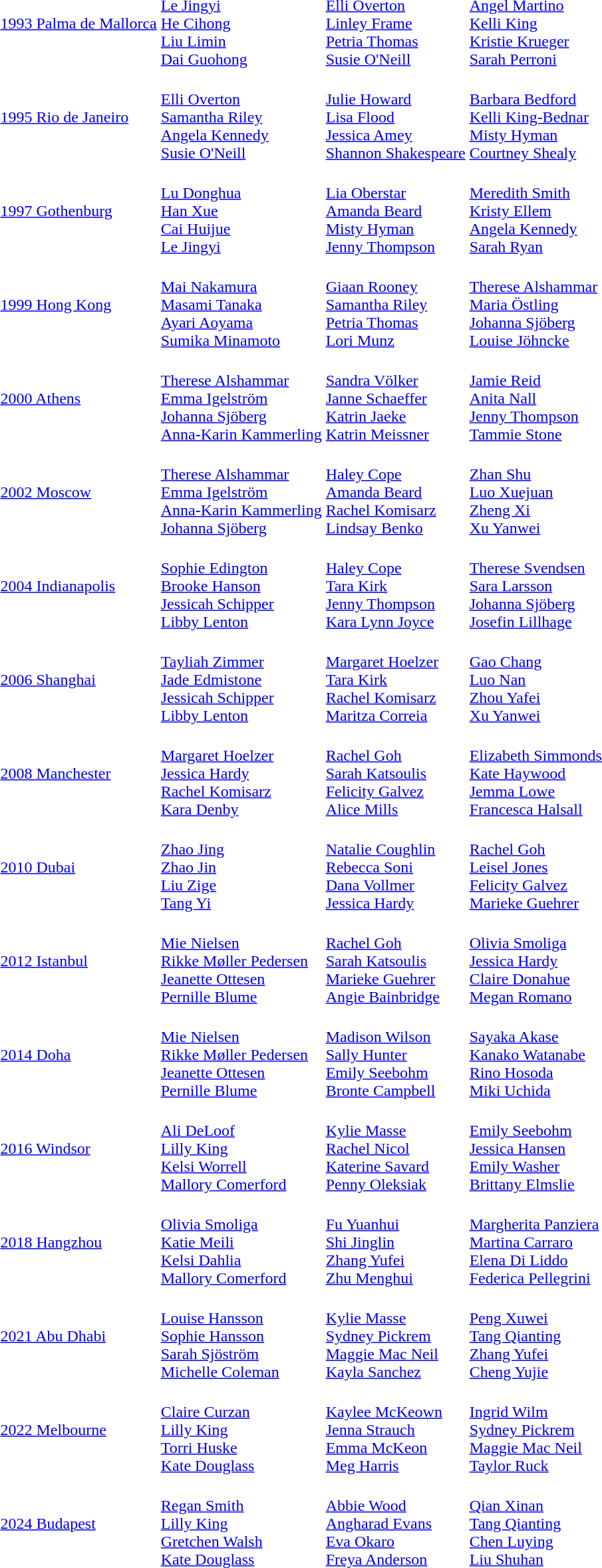<table>
<tr>
<td><a href='#'>1993 Palma de Mallorca</a></td>
<td><br><a href='#'>Le Jingyi</a><br><a href='#'>He Cihong</a><br><a href='#'>Liu Limin</a><br><a href='#'>Dai Guohong</a></td>
<td><br><a href='#'>Elli Overton</a><br><a href='#'>Linley Frame</a><br><a href='#'>Petria Thomas</a><br><a href='#'>Susie O'Neill</a></td>
<td><br><a href='#'>Angel Martino</a><br><a href='#'>Kelli King</a><br><a href='#'>Kristie Krueger</a><br><a href='#'>Sarah Perroni</a></td>
</tr>
<tr>
<td><a href='#'>1995 Rio de Janeiro</a></td>
<td><br><a href='#'>Elli Overton</a><br><a href='#'>Samantha Riley</a><br><a href='#'>Angela Kennedy</a><br><a href='#'>Susie O'Neill</a></td>
<td><br><a href='#'>Julie Howard</a><br><a href='#'>Lisa Flood</a><br><a href='#'>Jessica Amey</a><br><a href='#'>Shannon Shakespeare</a></td>
<td><br><a href='#'>Barbara Bedford</a><br><a href='#'>Kelli King-Bednar</a><br><a href='#'>Misty Hyman</a><br><a href='#'>Courtney Shealy</a></td>
</tr>
<tr>
<td><a href='#'>1997 Gothenburg</a></td>
<td><br><a href='#'>Lu Donghua</a><br><a href='#'>Han Xue</a><br><a href='#'>Cai Huijue</a><br><a href='#'>Le Jingyi</a></td>
<td><br><a href='#'>Lia Oberstar</a><br><a href='#'>Amanda Beard</a><br><a href='#'>Misty Hyman</a><br><a href='#'>Jenny Thompson</a></td>
<td><br><a href='#'>Meredith Smith</a><br><a href='#'>Kristy Ellem</a><br><a href='#'>Angela Kennedy</a><br><a href='#'>Sarah Ryan</a></td>
</tr>
<tr>
<td><a href='#'>1999 Hong Kong</a></td>
<td><br><a href='#'>Mai Nakamura</a><br><a href='#'>Masami Tanaka</a><br><a href='#'>Ayari Aoyama</a><br><a href='#'>Sumika Minamoto</a></td>
<td><br><a href='#'>Giaan Rooney</a><br><a href='#'>Samantha Riley</a><br><a href='#'>Petria Thomas</a><br><a href='#'>Lori Munz</a></td>
<td><br><a href='#'>Therese Alshammar</a><br><a href='#'>Maria Östling</a><br><a href='#'>Johanna Sjöberg</a><br><a href='#'>Louise Jöhncke</a></td>
</tr>
<tr>
<td><a href='#'>2000 Athens</a></td>
<td><br><a href='#'>Therese Alshammar</a><br><a href='#'>Emma Igelström</a><br><a href='#'>Johanna Sjöberg</a><br><a href='#'>Anna-Karin Kammerling</a></td>
<td><br><a href='#'>Sandra Völker</a><br><a href='#'>Janne Schaeffer</a><br><a href='#'>Katrin Jaeke</a><br><a href='#'>Katrin Meissner</a></td>
<td><br><a href='#'>Jamie Reid</a><br><a href='#'>Anita Nall</a><br><a href='#'>Jenny Thompson</a><br><a href='#'>Tammie Stone</a></td>
</tr>
<tr>
<td><a href='#'>2002 Moscow</a></td>
<td><br><a href='#'>Therese Alshammar</a><br><a href='#'>Emma Igelström</a><br><a href='#'>Anna-Karin Kammerling</a><br><a href='#'>Johanna Sjöberg</a></td>
<td><br><a href='#'>Haley Cope</a><br><a href='#'>Amanda Beard</a><br><a href='#'>Rachel Komisarz</a><br><a href='#'>Lindsay Benko</a></td>
<td><br><a href='#'>Zhan Shu</a><br><a href='#'>Luo Xuejuan</a><br><a href='#'>Zheng Xi</a><br><a href='#'>Xu Yanwei</a></td>
</tr>
<tr>
<td><a href='#'>2004 Indianapolis</a></td>
<td><br><a href='#'>Sophie Edington</a><br><a href='#'>Brooke Hanson</a><br><a href='#'>Jessicah Schipper</a><br><a href='#'>Libby Lenton</a></td>
<td><br><a href='#'>Haley Cope</a><br><a href='#'>Tara Kirk</a><br><a href='#'>Jenny Thompson</a><br><a href='#'>Kara Lynn Joyce</a></td>
<td><br><a href='#'>Therese Svendsen</a><br><a href='#'>Sara Larsson</a><br><a href='#'>Johanna Sjöberg</a><br><a href='#'>Josefin Lillhage</a></td>
</tr>
<tr>
<td><a href='#'>2006 Shanghai</a></td>
<td><br><a href='#'>Tayliah Zimmer</a><br><a href='#'>Jade Edmistone</a><br><a href='#'>Jessicah Schipper</a><br><a href='#'>Libby Lenton</a></td>
<td><br><a href='#'>Margaret Hoelzer</a><br><a href='#'>Tara Kirk</a><br><a href='#'>Rachel Komisarz</a><br><a href='#'>Maritza Correia</a></td>
<td><br><a href='#'>Gao Chang</a><br><a href='#'>Luo Nan</a><br><a href='#'>Zhou Yafei</a><br><a href='#'>Xu Yanwei</a></td>
</tr>
<tr>
<td><a href='#'>2008 Manchester</a></td>
<td><br><a href='#'>Margaret Hoelzer</a><br><a href='#'>Jessica Hardy</a><br><a href='#'>Rachel Komisarz</a><br><a href='#'>Kara Denby</a></td>
<td><br><a href='#'>Rachel Goh</a><br><a href='#'>Sarah Katsoulis</a><br><a href='#'>Felicity Galvez</a><br><a href='#'>Alice Mills</a></td>
<td><br><a href='#'>Elizabeth Simmonds</a><br><a href='#'>Kate Haywood</a><br><a href='#'>Jemma Lowe</a><br><a href='#'>Francesca Halsall</a></td>
</tr>
<tr>
<td><a href='#'>2010 Dubai</a></td>
<td><br><a href='#'>Zhao Jing</a><br><a href='#'>Zhao Jin</a><br><a href='#'>Liu Zige</a><br><a href='#'>Tang Yi</a></td>
<td><br><a href='#'>Natalie Coughlin</a><br><a href='#'>Rebecca Soni</a><br><a href='#'>Dana Vollmer</a><br><a href='#'>Jessica Hardy</a></td>
<td><br><a href='#'>Rachel Goh</a><br><a href='#'>Leisel Jones</a><br><a href='#'>Felicity Galvez</a><br><a href='#'>Marieke Guehrer</a></td>
</tr>
<tr>
<td><a href='#'>2012 Istanbul</a></td>
<td><br><a href='#'>Mie Nielsen</a><br><a href='#'>Rikke Møller Pedersen</a><br><a href='#'>Jeanette Ottesen</a><br><a href='#'>Pernille Blume</a></td>
<td><br><a href='#'>Rachel Goh</a><br><a href='#'>Sarah Katsoulis</a><br><a href='#'>Marieke Guehrer</a><br><a href='#'>Angie Bainbridge</a></td>
<td><br><a href='#'>Olivia Smoliga</a><br><a href='#'>Jessica Hardy</a><br><a href='#'>Claire Donahue</a><br><a href='#'>Megan Romano</a></td>
</tr>
<tr>
<td><a href='#'>2014 Doha</a></td>
<td><br><a href='#'>Mie Nielsen</a><br><a href='#'>Rikke Møller Pedersen</a><br><a href='#'>Jeanette Ottesen</a><br><a href='#'>Pernille Blume</a></td>
<td><br><a href='#'>Madison Wilson</a><br><a href='#'>Sally Hunter</a><br><a href='#'>Emily Seebohm</a><br><a href='#'>Bronte Campbell</a></td>
<td><br><a href='#'>Sayaka Akase</a><br><a href='#'>Kanako Watanabe</a><br><a href='#'>Rino Hosoda</a><br><a href='#'>Miki Uchida</a></td>
</tr>
<tr>
<td><a href='#'>2016 Windsor</a></td>
<td><br><a href='#'>Ali DeLoof</a><br><a href='#'>Lilly King</a><br><a href='#'>Kelsi Worrell</a><br><a href='#'>Mallory Comerford</a></td>
<td><br><a href='#'>Kylie Masse</a><br><a href='#'>Rachel Nicol</a><br><a href='#'>Katerine Savard</a><br><a href='#'>Penny Oleksiak</a></td>
<td><br><a href='#'>Emily Seebohm</a><br><a href='#'>Jessica Hansen</a><br><a href='#'>Emily Washer</a><br><a href='#'>Brittany Elmslie</a></td>
</tr>
<tr>
<td><a href='#'>2018 Hangzhou</a></td>
<td><br><a href='#'>Olivia Smoliga</a><br><a href='#'>Katie Meili</a><br><a href='#'>Kelsi Dahlia</a><br><a href='#'>Mallory Comerford</a></td>
<td><br><a href='#'>Fu Yuanhui</a><br><a href='#'>Shi Jinglin</a><br><a href='#'>Zhang Yufei</a><br><a href='#'>Zhu Menghui</a></td>
<td><br><a href='#'>Margherita Panziera</a><br><a href='#'>Martina Carraro</a><br><a href='#'>Elena Di Liddo</a><br><a href='#'>Federica Pellegrini</a></td>
</tr>
<tr>
<td><a href='#'>2021 Abu Dhabi</a></td>
<td><br><a href='#'>Louise Hansson</a><br><a href='#'>Sophie Hansson</a><br><a href='#'>Sarah Sjöström</a><br><a href='#'>Michelle Coleman</a></td>
<td><br><a href='#'>Kylie Masse</a><br><a href='#'>Sydney Pickrem</a><br><a href='#'>Maggie Mac Neil</a><br><a href='#'>Kayla Sanchez</a></td>
<td><br><a href='#'>Peng Xuwei</a><br><a href='#'>Tang Qianting</a><br><a href='#'>Zhang Yufei</a><br><a href='#'>Cheng Yujie</a></td>
</tr>
<tr>
<td><a href='#'>2022 Melbourne</a></td>
<td><br><a href='#'>Claire Curzan</a><br><a href='#'>Lilly King</a><br><a href='#'>Torri Huske</a><br><a href='#'>Kate Douglass</a></td>
<td><br><a href='#'>Kaylee McKeown</a><br><a href='#'>Jenna Strauch</a><br><a href='#'>Emma McKeon</a><br><a href='#'>Meg Harris</a></td>
<td><br><a href='#'>Ingrid Wilm</a><br><a href='#'>Sydney Pickrem</a><br><a href='#'>Maggie Mac Neil</a><br><a href='#'>Taylor Ruck</a></td>
</tr>
<tr>
<td><a href='#'>2024 Budapest</a></td>
<td><br><a href='#'>Regan Smith</a><br><a href='#'>Lilly King</a><br><a href='#'>Gretchen Walsh</a><br><a href='#'>Kate Douglass</a></td>
<td><br><a href='#'>Abbie Wood</a><br><a href='#'>Angharad Evans</a><br><a href='#'>Eva Okaro</a><br><a href='#'>Freya Anderson</a></td>
<td><br><a href='#'>Qian Xinan</a><br><a href='#'>Tang Qianting</a><br><a href='#'>Chen Luying</a><br><a href='#'>Liu Shuhan</a></td>
</tr>
</table>
